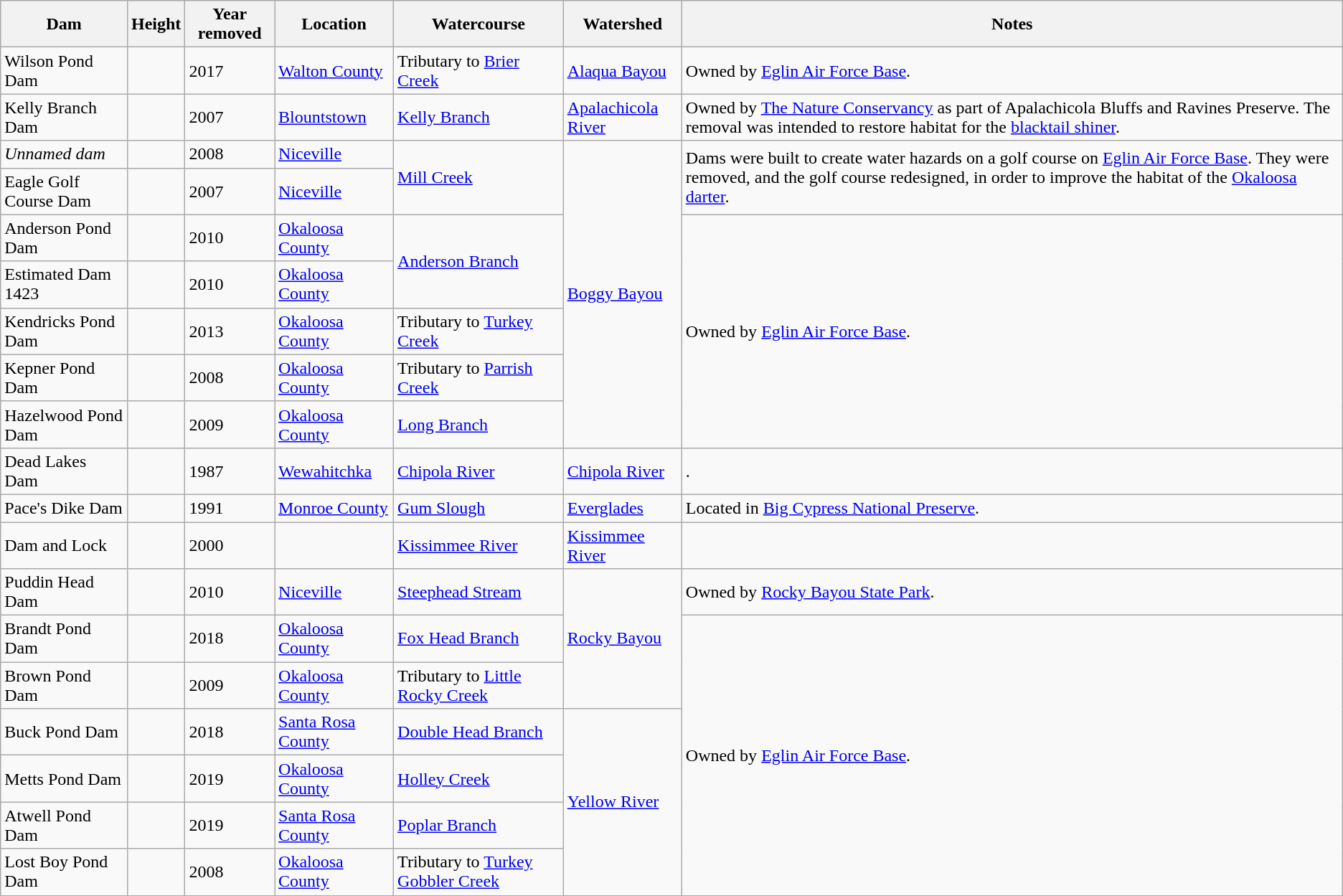<table class="wikitable sortable">
<tr>
<th>Dam</th>
<th>Height</th>
<th>Year removed</th>
<th>Location</th>
<th>Watercourse</th>
<th>Watershed</th>
<th>Notes</th>
</tr>
<tr>
<td>Wilson Pond Dam</td>
<td></td>
<td>2017</td>
<td><a href='#'>Walton County</a><br></td>
<td>Tributary to <a href='#'>Brier Creek</a></td>
<td><a href='#'>Alaqua Bayou</a></td>
<td>Owned by <a href='#'>Eglin Air Force Base</a>.</td>
</tr>
<tr>
<td>Kelly Branch Dam</td>
<td></td>
<td>2007</td>
<td><a href='#'>Blountstown</a><br></td>
<td><a href='#'>Kelly Branch</a></td>
<td><a href='#'>Apalachicola River</a></td>
<td>Owned by <a href='#'>The Nature Conservancy</a> as part of Apalachicola Bluffs and Ravines Preserve. The removal was intended to restore habitat for the <a href='#'>blacktail shiner</a>.</td>
</tr>
<tr>
<td><em>Unnamed dam</em></td>
<td></td>
<td>2008</td>
<td><a href='#'>Niceville</a><br></td>
<td rowspan=2><a href='#'>Mill Creek</a></td>
<td rowspan=7><a href='#'>Boggy Bayou</a></td>
<td rowspan=2>Dams were built to create water hazards on a golf course on <a href='#'>Eglin Air Force Base</a>. They were removed, and the golf course redesigned, in order to improve the habitat of the <a href='#'>Okaloosa darter</a>.</td>
</tr>
<tr>
<td>Eagle Golf Course Dam</td>
<td></td>
<td>2007</td>
<td><a href='#'>Niceville</a><br></td>
</tr>
<tr>
<td>Anderson Pond Dam</td>
<td></td>
<td>2010</td>
<td><a href='#'>Okaloosa County</a><br></td>
<td rowspan=2><a href='#'>Anderson Branch</a></td>
<td rowspan=5>Owned by <a href='#'>Eglin Air Force Base</a>.</td>
</tr>
<tr>
<td>Estimated Dam 1423</td>
<td></td>
<td>2010</td>
<td><a href='#'>Okaloosa County</a><br></td>
</tr>
<tr>
<td>Kendricks Pond Dam</td>
<td></td>
<td>2013</td>
<td><a href='#'>Okaloosa County</a><br></td>
<td>Tributary to <a href='#'>Turkey Creek</a></td>
</tr>
<tr>
<td>Kepner Pond Dam</td>
<td></td>
<td>2008</td>
<td><a href='#'>Okaloosa County</a><br></td>
<td>Tributary to <a href='#'>Parrish Creek</a></td>
</tr>
<tr>
<td>Hazelwood Pond Dam</td>
<td></td>
<td>2009</td>
<td><a href='#'>Okaloosa County</a><br></td>
<td><a href='#'>Long Branch</a></td>
</tr>
<tr>
<td>Dead Lakes Dam</td>
<td></td>
<td>1987</td>
<td><a href='#'>Wewahitchka</a><br></td>
<td><a href='#'>Chipola River</a></td>
<td><a href='#'>Chipola River</a></td>
<td>.</td>
</tr>
<tr>
<td>Pace's Dike Dam</td>
<td></td>
<td>1991</td>
<td><a href='#'>Monroe County</a><br></td>
<td><a href='#'>Gum Slough</a></td>
<td><a href='#'>Everglades</a></td>
<td>Located in <a href='#'>Big Cypress National Preserve</a>.</td>
</tr>
<tr>
<td>Dam and Lock</td>
<td></td>
<td>2000</td>
<td></td>
<td><a href='#'>Kissimmee River</a></td>
<td><a href='#'>Kissimmee River</a></td>
<td></td>
</tr>
<tr>
<td>Puddin Head Dam</td>
<td></td>
<td>2010</td>
<td><a href='#'>Niceville</a><br></td>
<td><a href='#'>Steephead Stream</a></td>
<td rowspan=3><a href='#'>Rocky Bayou</a></td>
<td>Owned by <a href='#'>Rocky Bayou State Park</a>.</td>
</tr>
<tr>
<td>Brandt Pond Dam</td>
<td></td>
<td>2018</td>
<td><a href='#'>Okaloosa County</a><br></td>
<td><a href='#'>Fox Head Branch</a></td>
<td rowspan=6>Owned by <a href='#'>Eglin Air Force Base</a>.</td>
</tr>
<tr>
<td>Brown Pond Dam</td>
<td></td>
<td>2009</td>
<td><a href='#'>Okaloosa County</a><br></td>
<td>Tributary to <a href='#'>Little Rocky Creek</a></td>
</tr>
<tr>
<td>Buck Pond Dam</td>
<td></td>
<td>2018</td>
<td><a href='#'>Santa Rosa County</a><br></td>
<td><a href='#'>Double Head Branch</a></td>
<td rowspan=4><a href='#'>Yellow River</a></td>
</tr>
<tr>
<td>Metts Pond Dam</td>
<td></td>
<td>2019</td>
<td><a href='#'>Okaloosa County</a><br></td>
<td><a href='#'>Holley Creek</a></td>
</tr>
<tr>
<td>Atwell Pond Dam</td>
<td></td>
<td>2019</td>
<td><a href='#'>Santa Rosa County</a><br></td>
<td><a href='#'>Poplar Branch</a></td>
</tr>
<tr>
<td>Lost Boy Pond Dam</td>
<td></td>
<td>2008</td>
<td><a href='#'>Okaloosa County</a><br></td>
<td>Tributary to <a href='#'>Turkey Gobbler Creek</a></td>
</tr>
</table>
